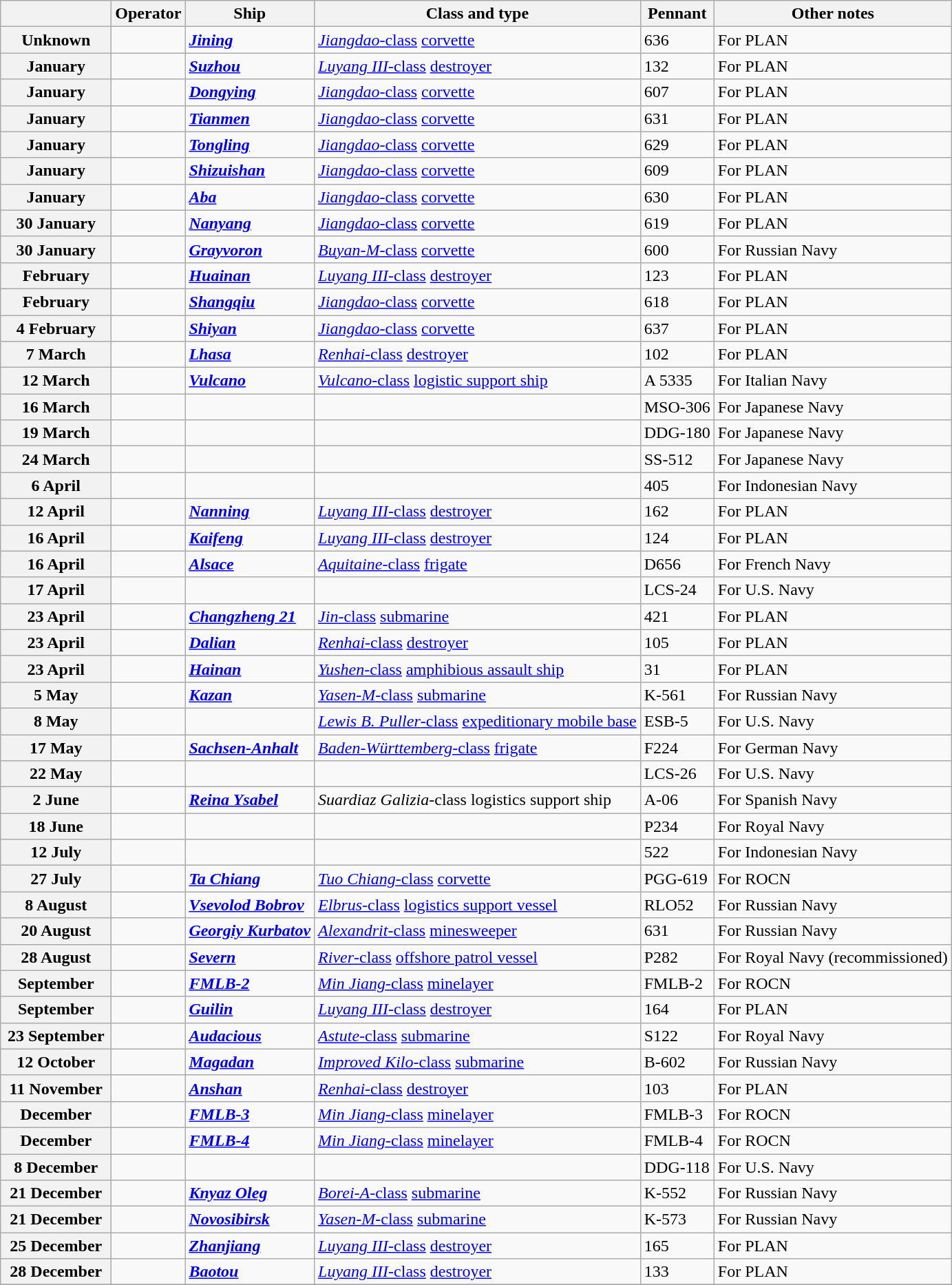<table Class="sortable wikitable">
<tr>
<th width="100"></th>
<th>Operator</th>
<th>Ship</th>
<th>Class and type</th>
<th>Pennant</th>
<th>Other notes</th>
</tr>
<tr ---->
<th>Unknown</th>
<td></td>
<td><strong><em><a href='#'>Jining</a></em></strong></td>
<td><a href='#'><em>Jiangdao</em>-class</a> <a href='#'>corvette</a></td>
<td>636</td>
<td>For PLAN</td>
</tr>
<tr>
<th>January</th>
<td></td>
<td><strong><em><a href='#'>Suzhou</a></em></strong></td>
<td><a href='#'><em>Luyang III</em>-class</a> <a href='#'>destroyer</a></td>
<td>132</td>
<td>For PLAN</td>
</tr>
<tr>
<th>January</th>
<td></td>
<td><strong><em><a href='#'>Dongying</a></em></strong></td>
<td><a href='#'><em>Jiangdao</em>-class</a> <a href='#'>corvette</a></td>
<td>607</td>
<td>For PLAN</td>
</tr>
<tr>
<th>January</th>
<td></td>
<td><strong><em><a href='#'>Tianmen</a></em></strong></td>
<td><a href='#'><em>Jiangdao</em>-class</a> <a href='#'>corvette</a></td>
<td>631</td>
<td>For PLAN</td>
</tr>
<tr>
<th>January</th>
<td></td>
<td><strong><em><a href='#'>Tongling</a></em></strong></td>
<td><a href='#'><em>Jiangdao</em>-class</a> <a href='#'>corvette</a></td>
<td>629</td>
<td>For PLAN</td>
</tr>
<tr>
<th>January</th>
<td></td>
<td><strong><em><a href='#'>Shizuishan</a></em></strong></td>
<td><a href='#'><em>Jiangdao</em>-class</a> <a href='#'>corvette</a></td>
<td>609</td>
<td>For PLAN</td>
</tr>
<tr>
<th>January</th>
<td></td>
<td><strong><em><a href='#'>Aba</a></em></strong></td>
<td><a href='#'><em>Jiangdao</em>-class</a> <a href='#'>corvette</a></td>
<td>630</td>
<td>For PLAN</td>
</tr>
<tr>
<th>30 January</th>
<td></td>
<td><strong><em><a href='#'>Nanyang</a></em></strong></td>
<td><a href='#'><em>Jiangdao</em>-class</a> <a href='#'>corvette</a></td>
<td>619</td>
<td>For PLAN</td>
</tr>
<tr>
<th>30 January</th>
<td></td>
<td><strong><em><a href='#'>Grayvoron</a></em></strong></td>
<td><a href='#'><em>Buyan-M</em>-class</a> <a href='#'>corvette</a></td>
<td>600</td>
<td>For Russian Navy</td>
</tr>
<tr ---->
<th>February</th>
<td></td>
<td><strong><em><a href='#'>Huainan</a></em></strong></td>
<td><a href='#'><em>Luyang III</em>-class</a> <a href='#'>destroyer</a></td>
<td>123</td>
<td>For PLAN</td>
</tr>
<tr>
<th>February</th>
<td></td>
<td><strong><em><a href='#'>Shangqiu</a></em></strong></td>
<td><a href='#'><em>Jiangdao</em>-class</a> <a href='#'>corvette</a></td>
<td>618</td>
<td>For PLAN</td>
</tr>
<tr>
<th>4 February</th>
<td></td>
<td><strong><em><a href='#'>Shiyan</a></em></strong></td>
<td><a href='#'><em>Jiangdao</em>-class</a> <a href='#'>corvette</a></td>
<td>637</td>
<td>For PLAN</td>
</tr>
<tr>
<th>7 March</th>
<td></td>
<td><strong><em><a href='#'>Lhasa</a></em></strong></td>
<td><a href='#'><em>Renhai</em>-class</a> <a href='#'>destroyer</a></td>
<td>102</td>
<td>For PLAN</td>
</tr>
<tr>
<th>12 March</th>
<td></td>
<td><strong><em><a href='#'>Vulcano</a></em></strong></td>
<td><a href='#'><em>Vulcano</em>-class</a> <a href='#'>logistic support ship</a></td>
<td>A 5335</td>
<td>For Italian Navy</td>
</tr>
<tr>
<th>16 March</th>
<td></td>
<td><strong></strong></td>
<td></td>
<td>MSO-306</td>
<td>For Japanese Navy</td>
</tr>
<tr ---->
<th>19 March</th>
<td></td>
<td><strong></strong></td>
<td></td>
<td>DDG-180</td>
<td>For Japanese Navy</td>
</tr>
<tr ---->
<th>24 March</th>
<td></td>
<td><strong></strong></td>
<td></td>
<td>SS-512</td>
<td>For Japanese Navy</td>
</tr>
<tr ---->
<th>6 April</th>
<td></td>
<td><strong></strong></td>
<td></td>
<td>405</td>
<td>For Indonesian Navy</td>
</tr>
<tr ---->
<th>12 April</th>
<td></td>
<td><strong><em><a href='#'>Nanning</a></em></strong></td>
<td><a href='#'><em>Luyang III</em>-class</a> <a href='#'>destroyer</a></td>
<td>162</td>
<td>For PLAN</td>
</tr>
<tr>
<th>16 April</th>
<td></td>
<td><strong><em><a href='#'>Kaifeng</a></em></strong></td>
<td><a href='#'><em>Luyang III</em>-class</a> <a href='#'>destroyer</a></td>
<td>124</td>
<td>For PLAN</td>
</tr>
<tr>
<th>16 April</th>
<td></td>
<td><strong><em><a href='#'>Alsace</a></em></strong></td>
<td><a href='#'><em>Aquitaine</em>-class</a> <a href='#'>frigate</a></td>
<td>D656</td>
<td>For French Navy</td>
</tr>
<tr>
<th>17 April</th>
<td></td>
<td><strong></strong></td>
<td></td>
<td>LCS-24</td>
<td>For U.S. Navy</td>
</tr>
<tr>
<th>23 April</th>
<td></td>
<td><strong><em><a href='#'>Changzheng 21</a></em></strong></td>
<td><a href='#'><em>Jin</em>-class</a> <a href='#'>submarine</a></td>
<td>421</td>
<td>For PLAN</td>
</tr>
<tr>
<th>23 April</th>
<td></td>
<td><strong><em><a href='#'>Dalian</a></em></strong></td>
<td><a href='#'><em>Renhai</em>-class</a> <a href='#'>destroyer</a></td>
<td>105</td>
<td>For PLAN</td>
</tr>
<tr>
<th>23 April</th>
<td></td>
<td><strong><em><a href='#'>Hainan</a></em></strong></td>
<td><a href='#'><em>Yushen</em>-class</a> <a href='#'>amphibious assault ship</a></td>
<td>31</td>
<td>For PLAN</td>
</tr>
<tr>
<th>5 May</th>
<td></td>
<td><strong><em><a href='#'>Kazan</a></em></strong></td>
<td><a href='#'><em>Yasen-M</em>-class</a> <a href='#'>submarine</a></td>
<td>K-561</td>
<td>For Russian Navy</td>
</tr>
<tr>
<th>8 May</th>
<td></td>
<td><strong></strong></td>
<td><a href='#'><em>Lewis B. Puller</em>-class</a> <a href='#'>expeditionary mobile base</a></td>
<td>ESB-5</td>
<td>For U.S. Navy</td>
</tr>
<tr>
<th>17 May</th>
<td></td>
<td><strong><em><a href='#'>Sachsen-Anhalt</a></em></strong></td>
<td><a href='#'><em>Baden-Württemberg</em>-class</a> <a href='#'>frigate</a></td>
<td>F224</td>
<td>For German Navy</td>
</tr>
<tr>
<th>22 May</th>
<td></td>
<td><strong></strong></td>
<td></td>
<td>LCS-26</td>
<td>For U.S. Navy</td>
</tr>
<tr>
<th>2 June</th>
<td></td>
<td><strong><em><a href='#'>Reina Ysabel</a></em></strong></td>
<td><em>Suardiaz Galizia</em>-class logistics support ship</td>
<td>A-06</td>
<td>For Spanish Navy</td>
</tr>
<tr ---->
<th>18 June</th>
<td></td>
<td><strong></strong></td>
<td></td>
<td>P234</td>
<td>For Royal Navy</td>
</tr>
<tr ---->
<th>12 July</th>
<td></td>
<td><strong></strong></td>
<td></td>
<td>522</td>
<td>For Indonesian Navy</td>
</tr>
<tr>
<th>27 July</th>
<td></td>
<td><strong><em><a href='#'>Ta Chiang</a></em></strong></td>
<td><a href='#'><em>Tuo Chiang</em>-class</a> <a href='#'>corvette</a></td>
<td>PGG-619</td>
<td>For ROCN</td>
</tr>
<tr>
<th>8 August</th>
<td></td>
<td><strong><em><a href='#'>Vsevolod Bobrov</a></em></strong></td>
<td><a href='#'><em>Elbrus</em>-class</a> <a href='#'>logistics support vessel</a></td>
<td>RLO52</td>
<td>For Russian Navy</td>
</tr>
<tr>
<th>20 August</th>
<td></td>
<td><strong><em><a href='#'>Georgiy Kurbatov</a></em></strong></td>
<td><a href='#'><em>Alexandrit</em>-class</a> <a href='#'>minesweeper</a></td>
<td>631</td>
<td>For Russian Navy</td>
</tr>
<tr>
<th>28 August</th>
<td></td>
<td><strong><em><a href='#'>Severn</a></em></strong></td>
<td><a href='#'><em>River</em>-class</a> <a href='#'>offshore patrol vessel</a></td>
<td>P282</td>
<td>For Royal Navy (recommissioned)</td>
</tr>
<tr>
<th>September</th>
<td></td>
<td><strong><em><a href='#'>FMLB-2</a></em></strong></td>
<td><a href='#'><em>Min Jiang</em>-class</a> <a href='#'>minelayer</a></td>
<td>FMLB-2</td>
<td>For ROCN</td>
</tr>
<tr>
<th>September</th>
<td></td>
<td><strong><em><a href='#'>Guilin</a></em></strong></td>
<td><a href='#'><em>Luyang III</em>-class</a> <a href='#'>destroyer</a></td>
<td>164</td>
<td>For PLAN</td>
</tr>
<tr>
<th>23 September</th>
<td></td>
<td><strong><em><a href='#'>Audacious</a></em></strong></td>
<td><a href='#'><em>Astute</em>-class</a> <a href='#'>submarine</a></td>
<td>S122</td>
<td>For Royal Navy</td>
</tr>
<tr>
<th>12 October</th>
<td></td>
<td><strong><em><a href='#'>Magadan</a></em></strong></td>
<td><a href='#'><em>Improved Kilo</em>-class</a> <a href='#'>submarine</a></td>
<td>B-602</td>
<td>For Russian Navy</td>
</tr>
<tr>
<th>11 November</th>
<td></td>
<td><strong><em><a href='#'>Anshan</a></em></strong></td>
<td><a href='#'><em>Renhai</em>-class</a> <a href='#'>destroyer</a></td>
<td>103</td>
<td>For PLAN</td>
</tr>
<tr>
<th>December</th>
<td></td>
<td><strong><em><a href='#'>FMLB-3</a></em></strong></td>
<td><a href='#'><em>Min Jiang</em>-class</a> <a href='#'>minelayer</a></td>
<td>FMLB-3</td>
<td>For ROCN</td>
</tr>
<tr>
<th>December</th>
<td></td>
<td><strong><em><a href='#'>FMLB-4</a></em></strong></td>
<td><a href='#'><em>Min Jiang</em>-class</a> <a href='#'>minelayer</a></td>
<td>FMLB-4</td>
<td>For ROCN</td>
</tr>
<tr>
<th>8 December</th>
<td></td>
<td><strong></strong></td>
<td></td>
<td>DDG-118</td>
<td>For U.S. Navy</td>
</tr>
<tr ---->
<th>21 December</th>
<td></td>
<td><strong><em><a href='#'>Knyaz Oleg</a></em></strong></td>
<td><a href='#'><em>Borei-A</em>-class</a> <a href='#'>submarine</a></td>
<td>K-552</td>
<td>For Russian Navy</td>
</tr>
<tr>
<th>21 December</th>
<td></td>
<td><strong><em><a href='#'>Novosibirsk</a></em></strong></td>
<td><a href='#'><em>Yasen-M</em>-class</a> <a href='#'>submarine</a></td>
<td>K-573</td>
<td>For Russian Navy</td>
</tr>
<tr>
<th>25 December</th>
<td></td>
<td><strong><em><a href='#'>Zhanjiang</a></em></strong></td>
<td><a href='#'><em>Luyang III</em>-class</a> <a href='#'>destroyer</a></td>
<td>165</td>
<td>For PLAN</td>
</tr>
<tr>
<th>28 December</th>
<td></td>
<td><strong><em><a href='#'>Baotou</a></em></strong></td>
<td><a href='#'><em>Luyang III</em>-class</a> <a href='#'>destroyer</a></td>
<td>133</td>
<td>For PLAN</td>
</tr>
<tr>
</tr>
</table>
